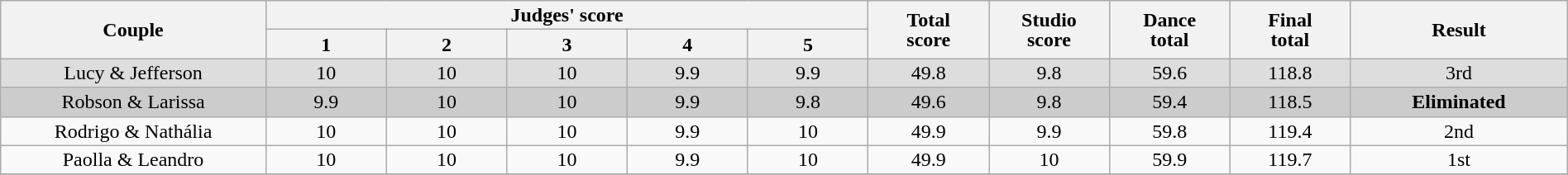<table class="wikitable" style="font-size:100%; line-height:16px; text-align:center" width="100%">
<tr>
<th rowspan=2 width="11.0%">Couple</th>
<th colspan=5 width="25.0%">Judges' score</th>
<th rowspan=2 width="05.0%">Total<br>score</th>
<th rowspan=2 width="05.0%">Studio<br>score</th>
<th rowspan=2 width="05.0%">Dance<br>total</th>
<th rowspan=2 width="05.0%">Final<br>total</th>
<th rowspan=2 width="09.0%">Result</th>
</tr>
<tr>
<th width="05.0%">1</th>
<th width="05.0%">2</th>
<th width="05.0%">3</th>
<th width="05.0%">4</th>
<th width="05.0%">5</th>
</tr>
<tr bgcolor=DDDDDD>
<td>Lucy & Jefferson</td>
<td>10</td>
<td>10</td>
<td>10</td>
<td>9.9</td>
<td>9.9</td>
<td>49.8</td>
<td>9.8</td>
<td>59.6</td>
<td>118.8</td>
<td>3rd</td>
</tr>
<tr bgcolor=CCCCCC>
<td>Robson & Larissa</td>
<td>9.9</td>
<td>10</td>
<td>10</td>
<td>9.9</td>
<td>9.8</td>
<td>49.6</td>
<td>9.8</td>
<td>59.4</td>
<td>118.5</td>
<td><strong>Eliminated</strong></td>
</tr>
<tr>
<td>Rodrigo & Nathália</td>
<td>10</td>
<td>10</td>
<td>10</td>
<td>9.9</td>
<td>10</td>
<td>49.9</td>
<td>9.9</td>
<td>59.8</td>
<td>119.4</td>
<td>2nd</td>
</tr>
<tr>
<td>Paolla & Leandro</td>
<td>10</td>
<td>10</td>
<td>10</td>
<td>9.9</td>
<td>10</td>
<td>49.9</td>
<td>10</td>
<td>59.9</td>
<td>119.7</td>
<td>1st</td>
</tr>
<tr>
</tr>
</table>
